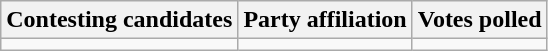<table class="wikitable sortable">
<tr>
<th>Contesting candidates</th>
<th>Party affiliation</th>
<th>Votes polled</th>
</tr>
<tr>
<td></td>
<td></td>
<td></td>
</tr>
</table>
